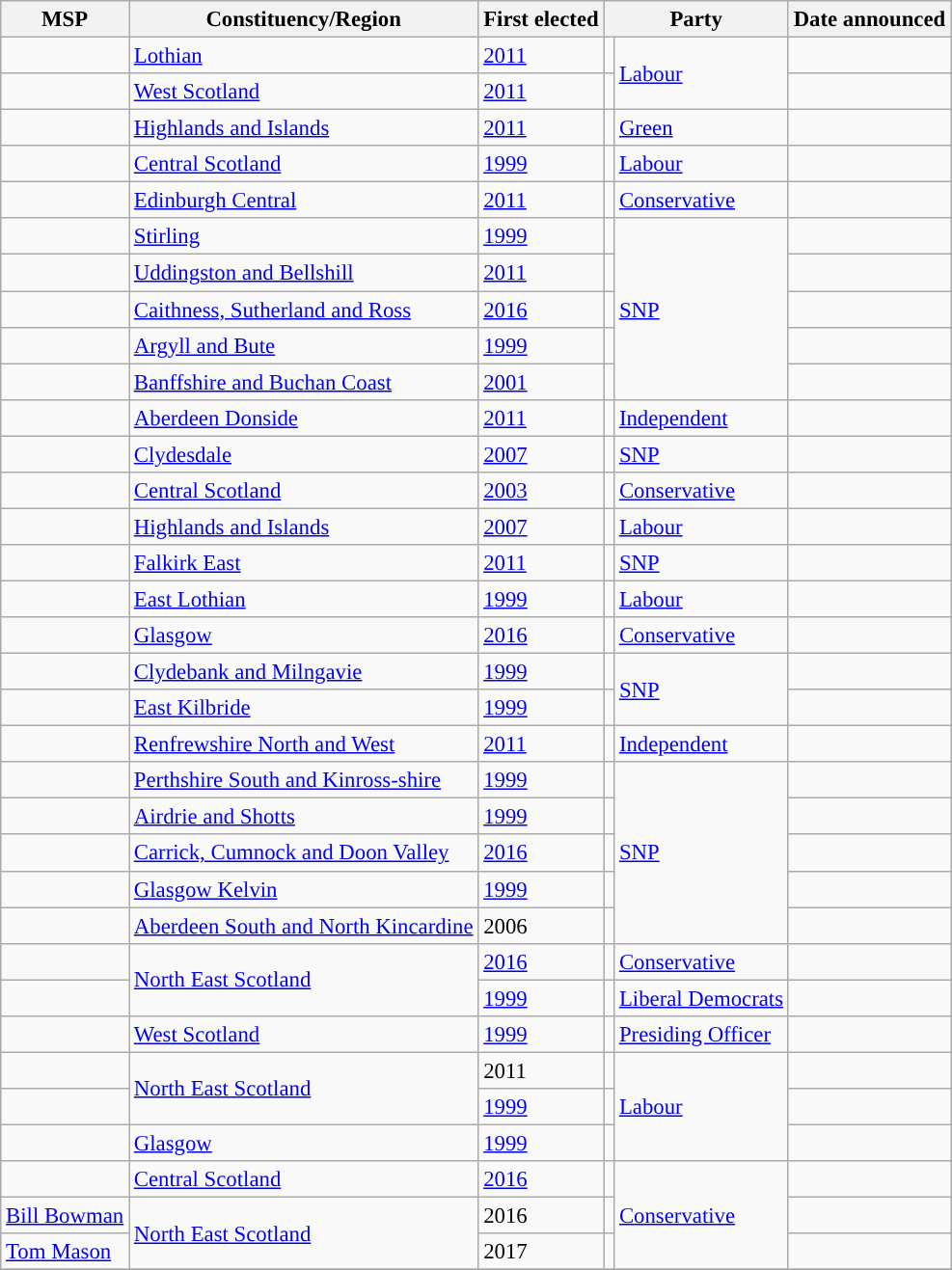<table class="wikitable sortable" style="font-size:95%;">
<tr>
<th scope="col">MSP</th>
<th scope="col">Constituency/Region</th>
<th scope="col">First elected</th>
<th colspan="2" scope="col">Party</th>
<th scope="col">Date announced</th>
</tr>
<tr>
<td></td>
<td><a href='#'>Lothian</a></td>
<td><a href='#'>2011</a></td>
<td style="color:inherit;background:"></td>
<td rowspan="2"><a href='#'>Labour</a></td>
<td></td>
</tr>
<tr>
<td></td>
<td><a href='#'>West Scotland</a></td>
<td><a href='#'>2011</a></td>
<td style="color:inherit;background:"></td>
<td></td>
</tr>
<tr>
<td></td>
<td><a href='#'>Highlands and Islands</a></td>
<td><a href='#'>2011</a></td>
<td style="color:inherit;background:"></td>
<td><a href='#'>Green</a></td>
<td></td>
</tr>
<tr>
<td></td>
<td><a href='#'>Central Scotland</a></td>
<td><a href='#'>1999</a></td>
<td style="color:inherit;background:"></td>
<td><a href='#'>Labour</a></td>
<td></td>
</tr>
<tr>
<td></td>
<td><a href='#'>Edinburgh Central</a></td>
<td><a href='#'>2011</a></td>
<td style="color:inherit;background:"></td>
<td><a href='#'>Conservative</a></td>
<td></td>
</tr>
<tr>
<td></td>
<td><a href='#'>Stirling</a></td>
<td><a href='#'>1999</a></td>
<td style="color:inherit;background:"></td>
<td rowspan="5"><a href='#'>SNP</a></td>
<td></td>
</tr>
<tr>
<td></td>
<td><a href='#'>Uddingston and Bellshill</a></td>
<td><a href='#'>2011</a></td>
<td style="color:inherit;background:"></td>
<td></td>
</tr>
<tr>
<td></td>
<td><a href='#'>Caithness, Sutherland and Ross</a></td>
<td><a href='#'>2016</a></td>
<td style="color:inherit;background:"></td>
<td></td>
</tr>
<tr>
<td></td>
<td><a href='#'>Argyll and Bute</a></td>
<td><a href='#'>1999</a></td>
<td style="color:inherit;background:"></td>
<td></td>
</tr>
<tr>
<td></td>
<td><a href='#'>Banffshire and Buchan Coast</a></td>
<td><a href='#'>2001</a></td>
<td style="color:inherit;background:"></td>
<td></td>
</tr>
<tr>
<td></td>
<td><a href='#'>Aberdeen Donside</a></td>
<td><a href='#'>2011</a></td>
<td style="color:inherit;background:"></td>
<td><a href='#'>Independent</a></td>
<td></td>
</tr>
<tr>
<td></td>
<td><a href='#'>Clydesdale</a></td>
<td><a href='#'>2007</a></td>
<td style="color:inherit;background:"></td>
<td><a href='#'>SNP</a></td>
<td></td>
</tr>
<tr>
<td></td>
<td><a href='#'>Central Scotland</a></td>
<td><a href='#'>2003</a></td>
<td style="color:inherit;background:"></td>
<td><a href='#'>Conservative</a></td>
<td></td>
</tr>
<tr>
<td></td>
<td><a href='#'>Highlands and Islands</a></td>
<td><a href='#'>2007</a></td>
<td style="color:inherit;background:"></td>
<td><a href='#'>Labour</a></td>
<td></td>
</tr>
<tr>
<td></td>
<td><a href='#'>Falkirk East</a></td>
<td><a href='#'>2011</a></td>
<td style="color:inherit;background:"></td>
<td><a href='#'>SNP</a></td>
<td></td>
</tr>
<tr>
<td></td>
<td><a href='#'>East Lothian</a></td>
<td><a href='#'>1999</a></td>
<td style="color:inherit;background:"></td>
<td><a href='#'>Labour</a></td>
<td></td>
</tr>
<tr>
<td></td>
<td><a href='#'>Glasgow</a></td>
<td><a href='#'>2016</a></td>
<td style="color:inherit;background:"></td>
<td><a href='#'>Conservative</a></td>
<td></td>
</tr>
<tr>
<td></td>
<td><a href='#'>Clydebank and Milngavie</a></td>
<td><a href='#'>1999</a></td>
<td style="color:inherit;background:"></td>
<td rowspan="2"><a href='#'>SNP</a></td>
<td></td>
</tr>
<tr>
<td></td>
<td><a href='#'>East Kilbride</a></td>
<td><a href='#'>1999</a></td>
<td style="color:inherit;background:"></td>
<td></td>
</tr>
<tr>
<td></td>
<td><a href='#'>Renfrewshire North and West</a></td>
<td><a href='#'>2011</a></td>
<td style="color:inherit;background:"></td>
<td><a href='#'>Independent</a></td>
<td></td>
</tr>
<tr>
<td></td>
<td><a href='#'>Perthshire South and Kinross-shire</a></td>
<td><a href='#'>1999</a></td>
<td style="color:inherit;background:"></td>
<td rowspan="5"><a href='#'>SNP</a></td>
<td></td>
</tr>
<tr>
<td></td>
<td><a href='#'>Airdrie and Shotts</a></td>
<td><a href='#'>1999</a></td>
<td style="color:inherit;background:"></td>
<td></td>
</tr>
<tr>
<td></td>
<td><a href='#'>Carrick, Cumnock and Doon Valley</a></td>
<td><a href='#'>2016</a></td>
<td style="color:inherit;background:"></td>
<td></td>
</tr>
<tr>
<td></td>
<td><a href='#'>Glasgow Kelvin</a></td>
<td><a href='#'>1999</a></td>
<td style="color:inherit;background:"></td>
<td></td>
</tr>
<tr>
<td></td>
<td><a href='#'>Aberdeen South and North Kincardine</a></td>
<td>2006</td>
<td style="color:inherit;background:"></td>
<td></td>
</tr>
<tr>
<td></td>
<td rowspan="2"><a href='#'>North East Scotland</a></td>
<td><a href='#'>2016</a></td>
<td style="color:inherit;background:"></td>
<td><a href='#'>Conservative</a></td>
<td></td>
</tr>
<tr>
<td></td>
<td><a href='#'>1999</a></td>
<td style="color:inherit;background:"></td>
<td><a href='#'>Liberal Democrats</a></td>
<td></td>
</tr>
<tr>
<td></td>
<td><a href='#'>West Scotland</a></td>
<td><a href='#'>1999</a></td>
<td style="color:inherit;background:"></td>
<td><a href='#'>Presiding Officer</a></td>
<td></td>
</tr>
<tr>
<td></td>
<td rowspan="2"><a href='#'>North East Scotland</a></td>
<td>2011</td>
<td style="color:inherit;background:"></td>
<td rowspan="3"><a href='#'>Labour</a></td>
<td></td>
</tr>
<tr>
<td></td>
<td><a href='#'>1999</a></td>
<td style="color:inherit;background:"></td>
<td></td>
</tr>
<tr>
<td></td>
<td><a href='#'>Glasgow</a></td>
<td><a href='#'>1999</a></td>
<td style="color:inherit;background:"></td>
<td></td>
</tr>
<tr>
<td></td>
<td><a href='#'>Central Scotland</a></td>
<td><a href='#'>2016</a></td>
<td style="color:inherit;background:"></td>
<td rowspan="3"><a href='#'>Conservative</a></td>
<td></td>
</tr>
<tr>
<td><a href='#'>Bill Bowman</a></td>
<td rowspan="2"><a href='#'>North East Scotland</a></td>
<td>2016</td>
<td style="color:inherit;background:"></td>
<td></td>
</tr>
<tr>
<td><a href='#'>Tom Mason</a></td>
<td>2017</td>
<td style="color:inherit;background:"></td>
<td></td>
</tr>
<tr>
</tr>
</table>
